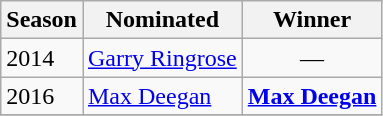<table class="wikitable sortable">
<tr>
<th>Season</th>
<th>Nominated</th>
<th>Winner</th>
</tr>
<tr>
<td>2014</td>
<td><a href='#'>Garry Ringrose</a></td>
<td align=center>—</td>
</tr>
<tr>
<td>2016</td>
<td><a href='#'>Max Deegan</a></td>
<td><strong><a href='#'>Max Deegan</a></strong></td>
</tr>
<tr>
</tr>
</table>
